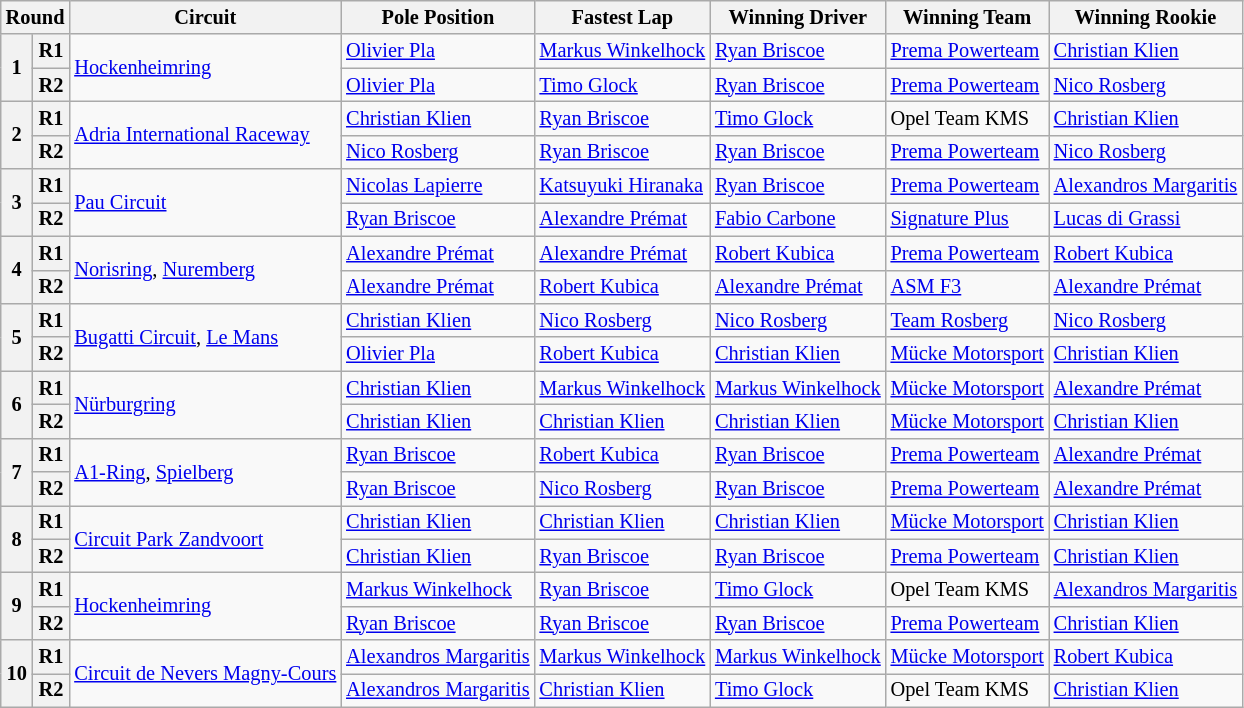<table class="wikitable" style="font-size: 85%">
<tr>
<th colspan=2>Round</th>
<th>Circuit</th>
<th>Pole Position</th>
<th>Fastest Lap</th>
<th>Winning Driver</th>
<th>Winning Team</th>
<th>Winning Rookie</th>
</tr>
<tr>
<th rowspan=2>1</th>
<th>R1</th>
<td rowspan=2> <a href='#'>Hockenheimring</a></td>
<td> <a href='#'>Olivier Pla</a></td>
<td> <a href='#'>Markus Winkelhock</a></td>
<td> <a href='#'>Ryan Briscoe</a></td>
<td> <a href='#'>Prema Powerteam</a></td>
<td> <a href='#'>Christian Klien</a></td>
</tr>
<tr>
<th>R2</th>
<td> <a href='#'>Olivier Pla</a></td>
<td> <a href='#'>Timo Glock</a></td>
<td> <a href='#'>Ryan Briscoe</a></td>
<td> <a href='#'>Prema Powerteam</a></td>
<td> <a href='#'>Nico Rosberg</a></td>
</tr>
<tr>
<th rowspan=2>2</th>
<th>R1</th>
<td rowspan=2> <a href='#'>Adria International Raceway</a></td>
<td> <a href='#'>Christian Klien</a></td>
<td> <a href='#'>Ryan Briscoe</a></td>
<td> <a href='#'>Timo Glock</a></td>
<td> Opel Team KMS</td>
<td> <a href='#'>Christian Klien</a></td>
</tr>
<tr>
<th>R2</th>
<td> <a href='#'>Nico Rosberg</a></td>
<td> <a href='#'>Ryan Briscoe</a></td>
<td> <a href='#'>Ryan Briscoe</a></td>
<td> <a href='#'>Prema Powerteam</a></td>
<td> <a href='#'>Nico Rosberg</a></td>
</tr>
<tr>
<th rowspan=2>3</th>
<th>R1</th>
<td rowspan=2> <a href='#'>Pau Circuit</a></td>
<td> <a href='#'>Nicolas Lapierre</a></td>
<td> <a href='#'>Katsuyuki Hiranaka</a></td>
<td> <a href='#'>Ryan Briscoe</a></td>
<td> <a href='#'>Prema Powerteam</a></td>
<td> <a href='#'>Alexandros Margaritis</a></td>
</tr>
<tr>
<th>R2</th>
<td> <a href='#'>Ryan Briscoe</a></td>
<td> <a href='#'>Alexandre Prémat</a></td>
<td> <a href='#'>Fabio Carbone</a></td>
<td> <a href='#'>Signature Plus</a></td>
<td> <a href='#'>Lucas di Grassi</a></td>
</tr>
<tr>
<th rowspan=2>4</th>
<th>R1</th>
<td rowspan=2> <a href='#'>Norisring</a>, <a href='#'>Nuremberg</a></td>
<td> <a href='#'>Alexandre Prémat</a></td>
<td> <a href='#'>Alexandre Prémat</a></td>
<td> <a href='#'>Robert Kubica</a></td>
<td> <a href='#'>Prema Powerteam</a></td>
<td> <a href='#'>Robert Kubica</a></td>
</tr>
<tr>
<th>R2</th>
<td> <a href='#'>Alexandre Prémat</a></td>
<td> <a href='#'>Robert Kubica</a></td>
<td> <a href='#'>Alexandre Prémat</a></td>
<td> <a href='#'>ASM F3</a></td>
<td> <a href='#'>Alexandre Prémat</a></td>
</tr>
<tr>
<th rowspan=2>5</th>
<th>R1</th>
<td rowspan=2> <a href='#'>Bugatti Circuit</a>, <a href='#'>Le Mans</a></td>
<td> <a href='#'>Christian Klien</a></td>
<td> <a href='#'>Nico Rosberg</a></td>
<td> <a href='#'>Nico Rosberg</a></td>
<td> <a href='#'>Team Rosberg</a></td>
<td> <a href='#'>Nico Rosberg</a></td>
</tr>
<tr>
<th>R2</th>
<td> <a href='#'>Olivier Pla</a></td>
<td> <a href='#'>Robert Kubica</a></td>
<td> <a href='#'>Christian Klien</a></td>
<td> <a href='#'>Mücke Motorsport</a></td>
<td> <a href='#'>Christian Klien</a></td>
</tr>
<tr>
<th rowspan=2>6</th>
<th>R1</th>
<td rowspan=2> <a href='#'>Nürburgring</a></td>
<td> <a href='#'>Christian Klien</a></td>
<td> <a href='#'>Markus Winkelhock</a></td>
<td> <a href='#'>Markus Winkelhock</a></td>
<td> <a href='#'>Mücke Motorsport</a></td>
<td> <a href='#'>Alexandre Prémat</a></td>
</tr>
<tr>
<th>R2</th>
<td> <a href='#'>Christian Klien</a></td>
<td> <a href='#'>Christian Klien</a></td>
<td> <a href='#'>Christian Klien</a></td>
<td> <a href='#'>Mücke Motorsport</a></td>
<td> <a href='#'>Christian Klien</a></td>
</tr>
<tr>
<th rowspan=2>7</th>
<th>R1</th>
<td rowspan=2> <a href='#'>A1-Ring</a>, <a href='#'>Spielberg</a></td>
<td> <a href='#'>Ryan Briscoe</a></td>
<td> <a href='#'>Robert Kubica</a></td>
<td> <a href='#'>Ryan Briscoe</a></td>
<td> <a href='#'>Prema Powerteam</a></td>
<td> <a href='#'>Alexandre Prémat</a></td>
</tr>
<tr>
<th>R2</th>
<td> <a href='#'>Ryan Briscoe</a></td>
<td> <a href='#'>Nico Rosberg</a></td>
<td> <a href='#'>Ryan Briscoe</a></td>
<td> <a href='#'>Prema Powerteam</a></td>
<td> <a href='#'>Alexandre Prémat</a></td>
</tr>
<tr>
<th rowspan=2>8</th>
<th>R1</th>
<td rowspan=2> <a href='#'>Circuit Park Zandvoort</a></td>
<td> <a href='#'>Christian Klien</a></td>
<td> <a href='#'>Christian Klien</a></td>
<td> <a href='#'>Christian Klien</a></td>
<td> <a href='#'>Mücke Motorsport</a></td>
<td> <a href='#'>Christian Klien</a></td>
</tr>
<tr>
<th>R2</th>
<td> <a href='#'>Christian Klien</a></td>
<td> <a href='#'>Ryan Briscoe</a></td>
<td> <a href='#'>Ryan Briscoe</a></td>
<td> <a href='#'>Prema Powerteam</a></td>
<td> <a href='#'>Christian Klien</a></td>
</tr>
<tr>
<th rowspan=2>9</th>
<th>R1</th>
<td rowspan=2> <a href='#'>Hockenheimring</a></td>
<td> <a href='#'>Markus Winkelhock</a></td>
<td> <a href='#'>Ryan Briscoe</a></td>
<td> <a href='#'>Timo Glock</a></td>
<td> Opel Team KMS</td>
<td nowrap> <a href='#'>Alexandros Margaritis</a></td>
</tr>
<tr>
<th>R2</th>
<td> <a href='#'>Ryan Briscoe</a></td>
<td> <a href='#'>Ryan Briscoe</a></td>
<td> <a href='#'>Ryan Briscoe</a></td>
<td nowrap> <a href='#'>Prema Powerteam</a></td>
<td> <a href='#'>Christian Klien</a></td>
</tr>
<tr>
<th rowspan=2>10</th>
<th>R1</th>
<td rowspan=2 nowrap> <a href='#'>Circuit de Nevers Magny-Cours</a></td>
<td nowrap> <a href='#'>Alexandros Margaritis</a></td>
<td nowrap> <a href='#'>Markus Winkelhock</a></td>
<td nowrap> <a href='#'>Markus Winkelhock</a></td>
<td nowrap> <a href='#'>Mücke Motorsport</a></td>
<td> <a href='#'>Robert Kubica</a></td>
</tr>
<tr>
<th>R2</th>
<td> <a href='#'>Alexandros Margaritis</a></td>
<td> <a href='#'>Christian Klien</a></td>
<td> <a href='#'>Timo Glock</a></td>
<td> Opel Team KMS</td>
<td> <a href='#'>Christian Klien</a></td>
</tr>
</table>
